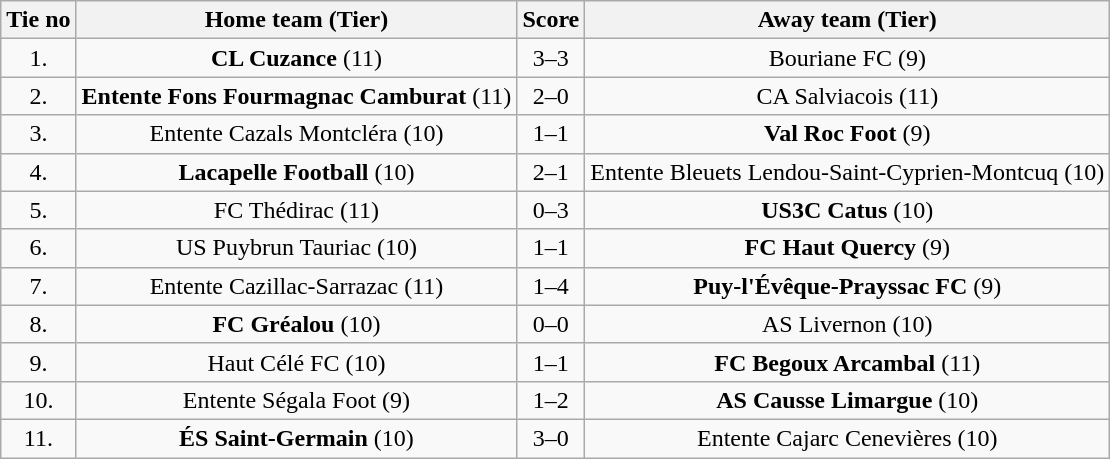<table class="wikitable" style="text-align: center">
<tr>
<th>Tie no</th>
<th>Home team (Tier)</th>
<th>Score</th>
<th>Away team (Tier)</th>
</tr>
<tr>
<td>1.</td>
<td><strong>CL Cuzance</strong> (11)</td>
<td>3–3 </td>
<td>Bouriane FC (9)</td>
</tr>
<tr>
<td>2.</td>
<td><strong>Entente Fons Fourmagnac Camburat</strong> (11)</td>
<td>2–0</td>
<td>CA Salviacois (11)</td>
</tr>
<tr>
<td>3.</td>
<td>Entente Cazals Montcléra (10)</td>
<td>1–1 </td>
<td><strong>Val Roc Foot</strong> (9)</td>
</tr>
<tr>
<td>4.</td>
<td><strong>Lacapelle Football</strong> (10)</td>
<td>2–1</td>
<td>Entente Bleuets Lendou-Saint-Cyprien-Montcuq (10)</td>
</tr>
<tr>
<td>5.</td>
<td>FC Thédirac (11)</td>
<td>0–3</td>
<td><strong>US3C Catus</strong> (10)</td>
</tr>
<tr>
<td>6.</td>
<td>US Puybrun Tauriac (10)</td>
<td>1–1 </td>
<td><strong>FC Haut Quercy</strong> (9)</td>
</tr>
<tr>
<td>7.</td>
<td>Entente Cazillac-Sarrazac (11)</td>
<td>1–4</td>
<td><strong>Puy-l'Évêque-Prayssac FC</strong> (9)</td>
</tr>
<tr>
<td>8.</td>
<td><strong>FC Gréalou</strong> (10)</td>
<td>0–0 </td>
<td>AS Livernon (10)</td>
</tr>
<tr>
<td>9.</td>
<td>Haut Célé FC (10)</td>
<td>1–1 </td>
<td><strong>FC Begoux Arcambal</strong> (11)</td>
</tr>
<tr>
<td>10.</td>
<td>Entente Ségala Foot (9)</td>
<td>1–2</td>
<td><strong>AS Causse Limargue</strong> (10)</td>
</tr>
<tr>
<td>11.</td>
<td><strong>ÉS Saint-Germain</strong> (10)</td>
<td>3–0</td>
<td>Entente Cajarc Cenevières (10)</td>
</tr>
</table>
